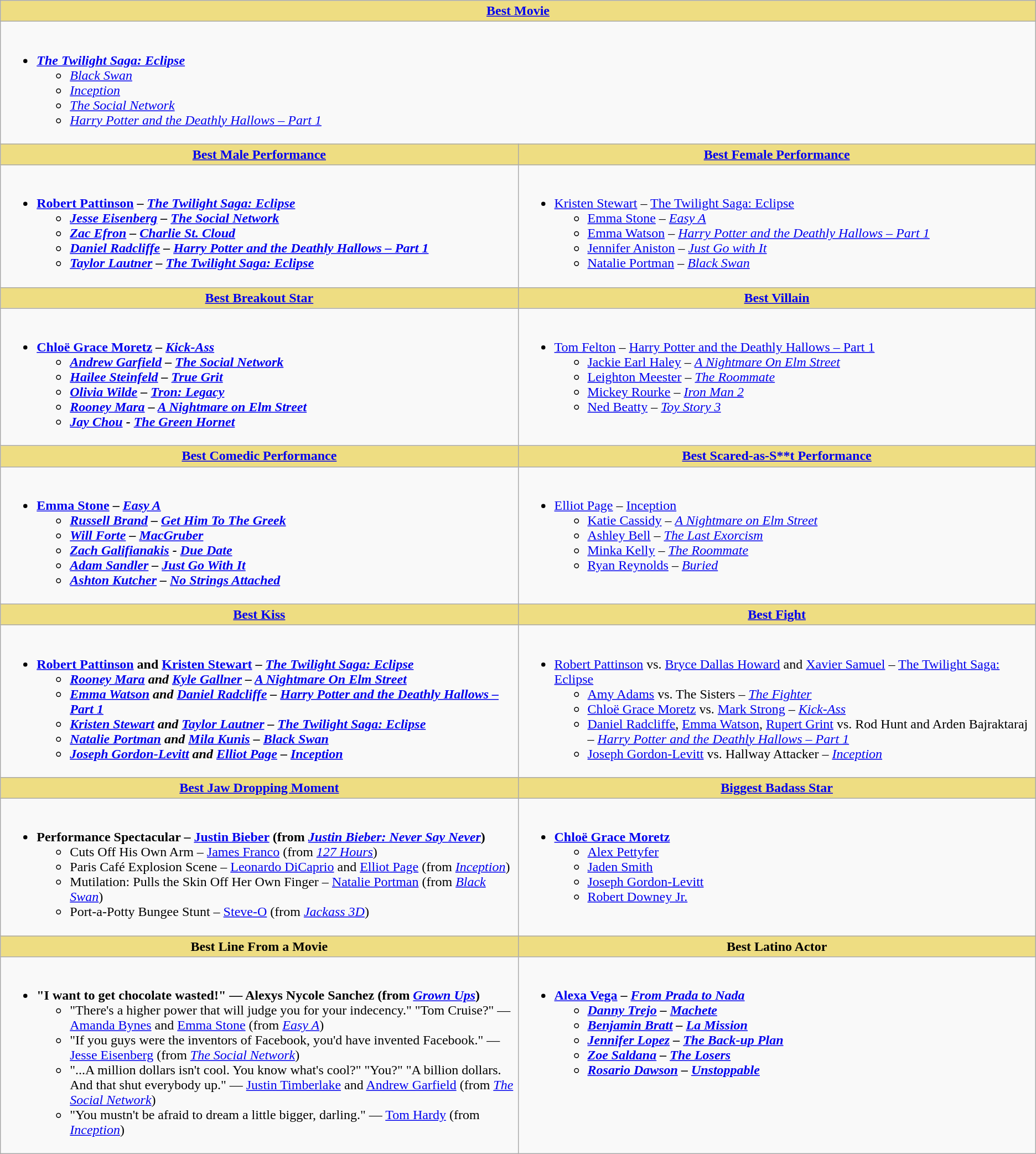<table class="wikitable">
<tr>
<th colspan="2" style="background:#EEDD82;"><a href='#'>Best Movie</a></th>
</tr>
<tr>
<td colspan="2" valign="top"><br><ul><li><strong><em><a href='#'>The Twilight Saga: Eclipse</a></em></strong><ul><li><em><a href='#'>Black Swan</a></em></li><li><em><a href='#'>Inception</a> </em></li><li><em><a href='#'>The Social Network</a> </em></li><li><em><a href='#'>Harry Potter and the Deathly Hallows – Part 1</a></em></li></ul></li></ul></td>
</tr>
<tr>
<th style="background:#EEDD82;" width="50%"><a href='#'>Best Male Performance</a></th>
<th style="background:#EEDD82;" width="50%"><a href='#'>Best Female Performance</a></th>
</tr>
<tr>
<td valign="top"><br><ul><li><strong><a href='#'>Robert Pattinson</a> – <em><a href='#'>The Twilight Saga: Eclipse</a><strong><em><ul><li><a href='#'>Jesse Eisenberg</a> – </em><a href='#'>The Social Network</a><em></li><li><a href='#'>Zac Efron</a> – </em><a href='#'>Charlie St. Cloud</a><em></li><li><a href='#'>Daniel Radcliffe</a> – </em><a href='#'>Harry Potter and the Deathly Hallows – Part 1</a><em></li><li><a href='#'>Taylor Lautner</a> – </em><a href='#'>The Twilight Saga: Eclipse</a><em></li></ul></li></ul></td>
<td valign="top"><br><ul><li></strong><a href='#'>Kristen Stewart</a> – </em><a href='#'>The Twilight Saga: Eclipse</a></em></strong><ul><li><a href='#'>Emma Stone</a> – <em><a href='#'>Easy A</a></em></li><li><a href='#'>Emma Watson</a> – <em><a href='#'>Harry Potter and the Deathly Hallows – Part 1</a></em></li><li><a href='#'>Jennifer Aniston</a> – <em><a href='#'>Just Go with It</a></em></li><li><a href='#'>Natalie Portman</a> – <em><a href='#'>Black Swan</a></em></li></ul></li></ul></td>
</tr>
<tr>
<th style="background:#EEDD82;"><a href='#'>Best Breakout Star</a></th>
<th style="background:#EEDD82;"><a href='#'>Best Villain</a></th>
</tr>
<tr>
<td valign="top"><br><ul><li><strong><a href='#'>Chloë Grace Moretz</a> – <em><a href='#'>Kick-Ass</a><strong><em><ul><li><a href='#'>Andrew Garfield</a> – </em><a href='#'>The Social Network</a><em></li><li><a href='#'>Hailee Steinfeld</a> – </em><a href='#'>True Grit</a> <em></li><li><a href='#'>Olivia Wilde</a> – </em><a href='#'>Tron: Legacy</a><em></li><li><a href='#'>Rooney Mara</a> – </em><a href='#'>A Nightmare on Elm Street</a><em></li><li><a href='#'>Jay Chou</a> - </em><a href='#'>The Green Hornet</a><em></li></ul></li></ul></td>
<td valign="top"><br><ul><li></strong><a href='#'>Tom Felton</a> – </em><a href='#'>Harry Potter and the Deathly Hallows – Part 1</a></em></strong><ul><li><a href='#'>Jackie Earl Haley</a> – <em><a href='#'>A Nightmare On Elm Street</a> </em></li><li><a href='#'>Leighton Meester</a> – <em><a href='#'>The Roommate</a></em></li><li><a href='#'>Mickey Rourke</a> – <em><a href='#'>Iron Man 2</a> </em></li><li><a href='#'>Ned Beatty</a> – <em><a href='#'>Toy Story 3</a></em></li></ul></li></ul></td>
</tr>
<tr>
<th style="background:#EEDD82;"><a href='#'>Best Comedic Performance</a></th>
<th style="background:#EEDD82;"><a href='#'>Best Scared-as-S**t Performance</a></th>
</tr>
<tr>
<td valign="top"><br><ul><li><strong><a href='#'>Emma Stone</a> – <em><a href='#'>Easy A</a><strong><em><ul><li><a href='#'>Russell Brand</a> – </em><a href='#'>Get Him To The Greek</a><em></li><li><a href='#'>Will Forte</a> – </em><a href='#'>MacGruber</a><em></li><li><a href='#'>Zach Galifianakis</a> - </em><a href='#'>Due Date</a><em></li><li><a href='#'>Adam Sandler</a> –  </em><a href='#'>Just Go With It</a><em></li><li><a href='#'>Ashton Kutcher</a> –  </em><a href='#'>No Strings Attached</a><em></li></ul></li></ul></td>
<td valign="top"><br><ul><li></strong><a href='#'>Elliot Page</a> – </em><a href='#'>Inception</a></em></strong><ul><li><a href='#'>Katie Cassidy</a> – <em><a href='#'>A Nightmare on Elm Street</a></em></li><li><a href='#'>Ashley Bell</a> – <em><a href='#'>The Last Exorcism</a></em></li><li><a href='#'>Minka Kelly</a> – <em><a href='#'>The Roommate</a></em></li><li><a href='#'>Ryan Reynolds</a> – <em><a href='#'>Buried</a></em></li></ul></li></ul></td>
</tr>
<tr>
<th style="background:#EEDD82;"><a href='#'>Best Kiss</a></th>
<th style="background:#EEDD82;"><a href='#'>Best Fight</a></th>
</tr>
<tr>
<td valign="top"><br><ul><li><strong><a href='#'>Robert Pattinson</a> and <a href='#'>Kristen Stewart</a> – <em><a href='#'>The Twilight Saga: Eclipse</a><strong><em><ul><li><a href='#'>Rooney Mara</a> and <a href='#'>Kyle Gallner</a> – </em><a href='#'>A Nightmare On Elm Street</a><em></li><li><a href='#'>Emma Watson</a> and <a href='#'>Daniel Radcliffe</a> – </em><a href='#'>Harry Potter and the Deathly Hallows – Part 1</a><em></li><li><a href='#'>Kristen Stewart</a> and <a href='#'>Taylor Lautner</a> –</em> <a href='#'>The Twilight Saga: Eclipse</a><em></li><li><a href='#'>Natalie Portman</a> and <a href='#'>Mila Kunis</a> – </em><a href='#'>Black Swan</a><em></li><li><a href='#'>Joseph Gordon-Levitt</a> and <a href='#'>Elliot Page</a> – </em><a href='#'>Inception</a> <em></li></ul></li></ul></td>
<td valign="top"><br><ul><li></strong><a href='#'>Robert Pattinson</a> vs. <a href='#'>Bryce Dallas Howard</a> and <a href='#'>Xavier Samuel</a> – </em><a href='#'>The Twilight Saga: Eclipse</a></em></strong><ul><li><a href='#'>Amy Adams</a> vs. The Sisters – <em><a href='#'>The Fighter</a></em></li><li><a href='#'>Chloë Grace Moretz</a> vs. <a href='#'>Mark Strong</a> – <em><a href='#'>Kick-Ass</a></em></li><li><a href='#'>Daniel Radcliffe</a>, <a href='#'>Emma Watson</a>, <a href='#'>Rupert Grint</a> vs. Rod Hunt and Arden Bajraktaraj  – <em><a href='#'>Harry Potter and the Deathly Hallows – Part 1</a></em></li><li><a href='#'>Joseph Gordon-Levitt</a> vs. Hallway Attacker – <em><a href='#'>Inception</a> </em></li></ul></li></ul></td>
</tr>
<tr>
<th style="background:#EEDD82;"><a href='#'>Best Jaw Dropping Moment</a></th>
<th style="background:#EEDD82;"><a href='#'>Biggest Badass Star</a></th>
</tr>
<tr>
<td valign="top"><br><ul><li><strong>Performance Spectacular – <a href='#'>Justin Bieber</a> (from <em><a href='#'>Justin Bieber: Never Say Never</a></em>)</strong><ul><li>Cuts Off His Own Arm – <a href='#'>James Franco</a> (from <em><a href='#'>127 Hours</a></em>)</li><li>Paris Café Explosion Scene – <a href='#'>Leonardo DiCaprio</a> and <a href='#'>Elliot Page</a> (from <em><a href='#'>Inception</a></em>)</li><li>Mutilation: Pulls the Skin Off Her Own Finger – <a href='#'>Natalie Portman</a> (from <em><a href='#'>Black Swan</a></em>)</li><li>Port-a-Potty Bungee Stunt – <a href='#'>Steve-O</a> (from <em><a href='#'>Jackass 3D</a></em>)</li></ul></li></ul></td>
<td valign="top"><br><ul><li><strong><a href='#'>Chloë Grace Moretz</a></strong><ul><li><a href='#'>Alex Pettyfer</a></li><li><a href='#'>Jaden Smith</a></li><li><a href='#'>Joseph Gordon-Levitt</a></li><li><a href='#'>Robert Downey Jr.</a></li></ul></li></ul></td>
</tr>
<tr>
<th style="background:#EEDD82;">Best Line From a Movie</th>
<th style="background:#EEDD82;">Best Latino Actor</th>
</tr>
<tr>
<td valign="top"><br><ul><li><strong>"I want to get chocolate wasted!" — Alexys Nycole Sanchez (from <em><a href='#'>Grown Ups</a></em>)</strong><ul><li>"There's a higher power that will judge you for your indecency." "Tom Cruise?" — <a href='#'>Amanda Bynes</a> and <a href='#'>Emma Stone</a> (from <em><a href='#'>Easy A</a></em>)</li><li>"If you guys were the inventors of Facebook, you'd have invented Facebook." — <a href='#'>Jesse Eisenberg</a> (from <em><a href='#'>The Social Network</a></em>)</li><li>"...A million dollars isn't cool. You know what's cool?" "You?" "A billion dollars. And that shut everybody up." — <a href='#'>Justin Timberlake</a> and <a href='#'>Andrew Garfield</a> (from <em><a href='#'>The Social Network</a></em>)</li><li>"You mustn't be afraid to dream a little bigger, darling." — <a href='#'>Tom Hardy</a> (from <em><a href='#'>Inception</a></em>)</li></ul></li></ul></td>
<td valign="top"><br><ul><li><strong><a href='#'>Alexa Vega</a> – <em><a href='#'>From Prada to Nada</a><strong><em><ul><li><a href='#'>Danny Trejo</a> – </em><a href='#'>Machete</a><em></li><li><a href='#'>Benjamin Bratt</a> – </em><a href='#'>La Mission</a><em></li><li><a href='#'>Jennifer Lopez</a> – </em><a href='#'>The Back-up Plan</a><em></li><li><a href='#'>Zoe Saldana</a> – </em><a href='#'>The Losers</a><em></li><li><a href='#'>Rosario Dawson</a> – </em><a href='#'>Unstoppable</a><em></li></ul></li></ul></td>
</tr>
</table>
